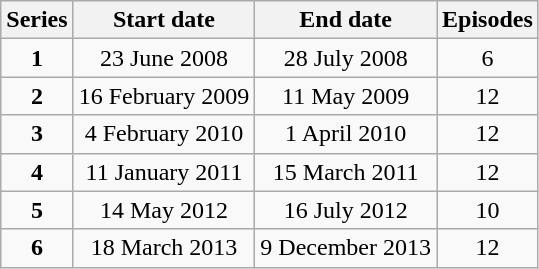<table class="wikitable" style="text-align:center;">
<tr>
<th>Series</th>
<th>Start date</th>
<th>End date</th>
<th>Episodes</th>
</tr>
<tr>
<td><strong>1</strong></td>
<td>23 June 2008</td>
<td>28 July 2008</td>
<td>6</td>
</tr>
<tr>
<td><strong>2</strong></td>
<td>16 February 2009</td>
<td>11 May 2009</td>
<td>12</td>
</tr>
<tr>
<td><strong>3</strong></td>
<td>4 February 2010</td>
<td>1 April 2010</td>
<td>12</td>
</tr>
<tr>
<td><strong>4</strong></td>
<td>11 January 2011</td>
<td>15 March 2011</td>
<td>12</td>
</tr>
<tr>
<td><strong>5</strong></td>
<td>14 May 2012</td>
<td>16 July 2012</td>
<td>10</td>
</tr>
<tr>
<td><strong>6</strong></td>
<td>18 March 2013</td>
<td>9 December 2013</td>
<td>12</td>
</tr>
</table>
